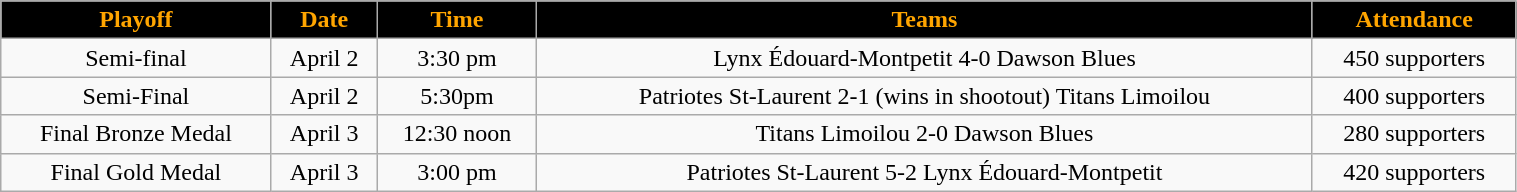<table class="wikitable" width="80%">
<tr align="center"  style="background:black;color:orange;">
<td><strong>Playoff</strong></td>
<td><strong>Date</strong></td>
<td><strong>Time</strong></td>
<td><strong>Teams</strong></td>
<td><strong>Attendance</strong></td>
</tr>
<tr align="center" bgcolor="">
<td>Semi-final</td>
<td>April 2</td>
<td>3:30 pm</td>
<td>Lynx Édouard-Montpetit 4-0 Dawson Blues</td>
<td>450 supporters</td>
</tr>
<tr align="center" bgcolor="">
<td>Semi-Final</td>
<td>April 2</td>
<td>5:30pm</td>
<td>Patriotes St-Laurent 2-1 (wins in shootout) Titans Limoilou</td>
<td>400 supporters</td>
</tr>
<tr align="center" bgcolor="">
<td>Final Bronze Medal </td>
<td>April 3</td>
<td>12:30 noon</td>
<td>Titans Limoilou 2-0 Dawson Blues</td>
<td>280 supporters</td>
</tr>
<tr align="center" bgcolor="">
<td>Final Gold Medal </td>
<td>April 3</td>
<td>3:00 pm</td>
<td>Patriotes St-Laurent 5-2 Lynx Édouard-Montpetit </td>
<td>420 supporters</td>
</tr>
</table>
